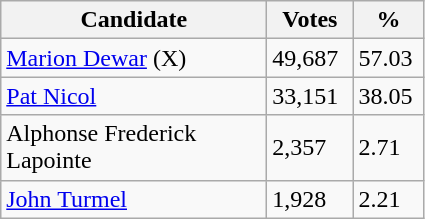<table class="wikitable">
<tr>
<th style="width: 170px">Candidate</th>
<th style="width: 50px">Votes</th>
<th style="width: 40px">%</th>
</tr>
<tr>
<td><a href='#'>Marion Dewar</a> (X)</td>
<td>49,687</td>
<td>57.03</td>
</tr>
<tr>
<td><a href='#'>Pat Nicol</a></td>
<td>33,151</td>
<td>38.05</td>
</tr>
<tr>
<td>Alphonse Frederick Lapointe</td>
<td>2,357</td>
<td>2.71</td>
</tr>
<tr>
<td><a href='#'>John Turmel</a></td>
<td>1,928</td>
<td>2.21</td>
</tr>
</table>
